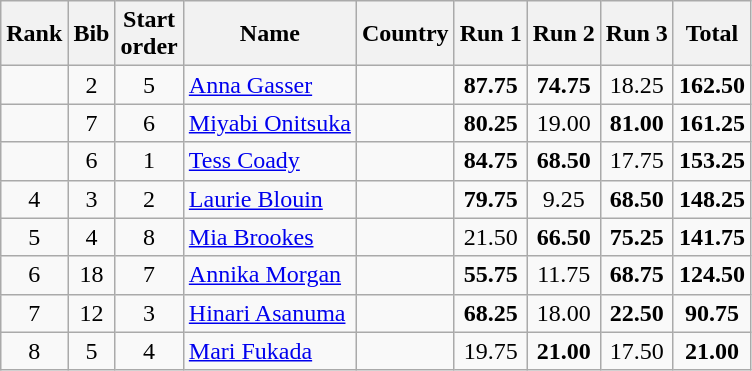<table class="wikitable sortable" style="text-align:center">
<tr>
<th>Rank</th>
<th>Bib</th>
<th>Start<br>order</th>
<th>Name</th>
<th>Country</th>
<th>Run 1</th>
<th>Run 2</th>
<th>Run 3</th>
<th>Total</th>
</tr>
<tr>
<td></td>
<td>2</td>
<td>5</td>
<td align=left><a href='#'>Anna Gasser</a></td>
<td align=left></td>
<td><strong>87.75</strong></td>
<td><strong>74.75</strong></td>
<td>18.25</td>
<td><strong>162.50</strong></td>
</tr>
<tr>
<td></td>
<td>7</td>
<td>6</td>
<td align=left><a href='#'>Miyabi Onitsuka</a></td>
<td align=left></td>
<td><strong>80.25</strong></td>
<td>19.00</td>
<td><strong>81.00</strong></td>
<td><strong>161.25</strong></td>
</tr>
<tr>
<td></td>
<td>6</td>
<td>1</td>
<td align=left><a href='#'>Tess Coady</a></td>
<td align=left></td>
<td><strong>84.75</strong></td>
<td><strong>68.50</strong></td>
<td>17.75</td>
<td><strong>153.25</strong></td>
</tr>
<tr>
<td>4</td>
<td>3</td>
<td>2</td>
<td align=left><a href='#'>Laurie Blouin</a></td>
<td align=left></td>
<td><strong>79.75</strong></td>
<td>9.25</td>
<td><strong>68.50</strong></td>
<td><strong>148.25</strong></td>
</tr>
<tr>
<td>5</td>
<td>4</td>
<td>8</td>
<td align=left><a href='#'>Mia Brookes</a></td>
<td align=left></td>
<td>21.50</td>
<td><strong>66.50</strong></td>
<td><strong>75.25</strong></td>
<td><strong>141.75</strong></td>
</tr>
<tr>
<td>6</td>
<td>18</td>
<td>7</td>
<td align=left><a href='#'>Annika Morgan</a></td>
<td align=left></td>
<td><strong>55.75</strong></td>
<td>11.75</td>
<td><strong>68.75</strong></td>
<td><strong>124.50</strong></td>
</tr>
<tr>
<td>7</td>
<td>12</td>
<td>3</td>
<td align=left><a href='#'>Hinari Asanuma</a></td>
<td align=left></td>
<td><strong>68.25</strong></td>
<td>18.00</td>
<td><strong>22.50</strong></td>
<td><strong>90.75</strong></td>
</tr>
<tr>
<td>8</td>
<td>5</td>
<td>4</td>
<td align=left><a href='#'>Mari Fukada</a></td>
<td align=left></td>
<td>19.75</td>
<td><strong>21.00</strong></td>
<td>17.50</td>
<td><strong>21.00</strong></td>
</tr>
</table>
